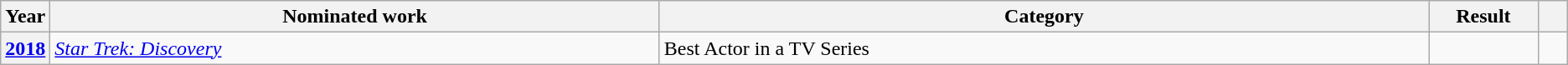<table class=wikitable>
<tr>
<th scope="col" style="width:1em;">Year</th>
<th scope="col" style="width:30em;">Nominated work</th>
<th scope="col" style="width:38em;">Category</th>
<th scope="col" style="width:5em;">Result</th>
<th scope="col" style="width:1em;"></th>
</tr>
<tr>
<th scope="row"><a href='#'>2018</a></th>
<td><em><a href='#'>Star Trek: Discovery</a></em></td>
<td>Best Actor in a TV Series</td>
<td></td>
<td style="text-align:center;"></td>
</tr>
</table>
